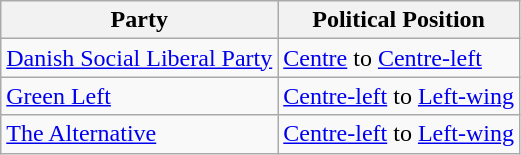<table class="wikitable mw-collapsible mw-collapsed">
<tr>
<th>Party</th>
<th>Political Position</th>
</tr>
<tr>
<td><a href='#'>Danish Social Liberal Party</a></td>
<td><a href='#'>Centre</a> to <a href='#'>Centre-left</a></td>
</tr>
<tr>
<td><a href='#'>Green Left</a></td>
<td><a href='#'>Centre-left</a> to <a href='#'>Left-wing</a></td>
</tr>
<tr>
<td><a href='#'>The Alternative</a></td>
<td><a href='#'>Centre-left</a> to <a href='#'>Left-wing</a></td>
</tr>
</table>
